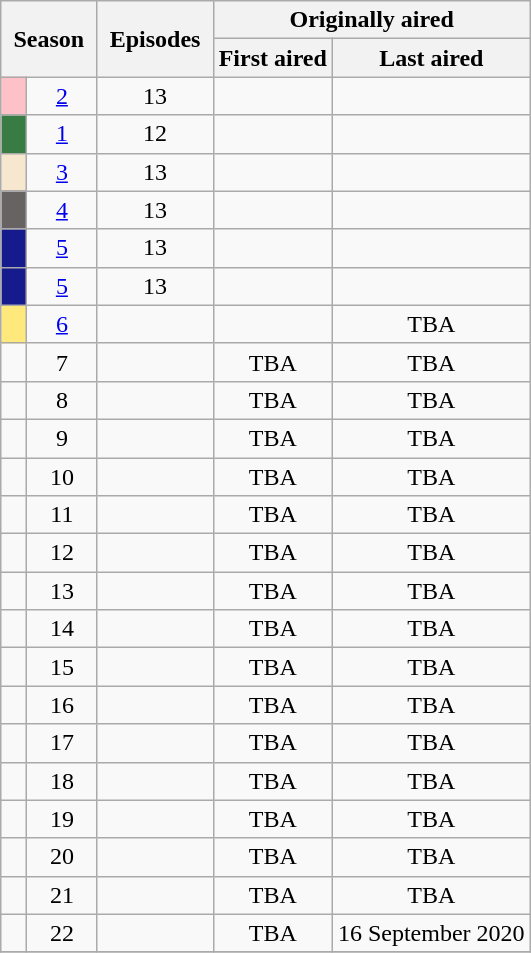<table class="wikitable plainrowheaders" style="text-align:center;">
<tr>
<th scope="col" style="padding:0 8px;" colspan="2" rowspan="2">Season</th>
<th scope="col" style="padding:0 8px;" rowspan="2">Episodes</th>
<th scope="col" colspan="2">Originally aired</th>
</tr>
<tr>
<th>First aired</th>
<th>Last aired</th>
</tr>
<tr>
<td scope="row" style="background:#FFC1C8; color:white; width:10px;"></td>
<td><a href='#'>2</a></td>
<td>13</td>
<td></td>
<td></td>
</tr>
<tr>
<td scope="row" style="background:#387C44; color:black; width:10px;"></td>
<td><a href='#'>1</a></td>
<td>12</td>
<td></td>
<td></td>
</tr>
<tr>
<td scope="row" style="background:#F7E7CE; color:black; width:10px;"></td>
<td><a href='#'>3</a></td>
<td>13</td>
<td></td>
<td></td>
</tr>
<tr>
<td scope="row" style="background:#666362; color:black; width:10px;"></td>
<td><a href='#'>4</a></td>
<td>13</td>
<td></td>
<td></td>
</tr>
<tr>
<td scope="row" style="background:#151B8D; color:white; width:10px;"></td>
<td><a href='#'>5</a></td>
<td>13</td>
<td></td>
<td></td>
</tr>
<tr>
<td scope="row" style="background:#151B8D; color:white; width:10px;"></td>
<td><a href='#'>5</a></td>
<td>13</td>
<td></td>
<td></td>
</tr>
<tr>
<td scope="row" style="background:#FFE87C; color:white; width:10px;"></td>
<td><a href='#'>6</a></td>
<td></td>
<td></td>
<td>TBA</td>
</tr>
<tr>
<td></td>
<td>7</td>
<td></td>
<td>TBA</td>
<td>TBA</td>
</tr>
<tr>
<td></td>
<td>8</td>
<td></td>
<td>TBA</td>
<td>TBA</td>
</tr>
<tr>
<td></td>
<td>9</td>
<td></td>
<td>TBA</td>
<td>TBA</td>
</tr>
<tr>
<td></td>
<td>10</td>
<td></td>
<td>TBA</td>
<td>TBA</td>
</tr>
<tr>
<td></td>
<td>11</td>
<td></td>
<td>TBA</td>
<td>TBA</td>
</tr>
<tr>
<td></td>
<td>12</td>
<td></td>
<td>TBA</td>
<td>TBA</td>
</tr>
<tr>
<td></td>
<td>13</td>
<td></td>
<td>TBA</td>
<td>TBA</td>
</tr>
<tr>
<td></td>
<td>14</td>
<td></td>
<td>TBA</td>
<td>TBA</td>
</tr>
<tr>
<td></td>
<td>15</td>
<td></td>
<td>TBA</td>
<td>TBA</td>
</tr>
<tr>
<td></td>
<td>16</td>
<td></td>
<td>TBA</td>
<td>TBA</td>
</tr>
<tr>
<td></td>
<td>17</td>
<td></td>
<td>TBA</td>
<td>TBA</td>
</tr>
<tr>
<td></td>
<td>18</td>
<td></td>
<td>TBA</td>
<td>TBA</td>
</tr>
<tr>
<td></td>
<td>19</td>
<td></td>
<td>TBA</td>
<td>TBA</td>
</tr>
<tr>
<td></td>
<td>20</td>
<td></td>
<td>TBA</td>
<td>TBA</td>
</tr>
<tr>
<td></td>
<td>21</td>
<td></td>
<td>TBA</td>
<td>TBA</td>
</tr>
<tr>
<td></td>
<td>22</td>
<td></td>
<td>TBA</td>
<td>16 September 2020</td>
</tr>
<tr>
</tr>
</table>
